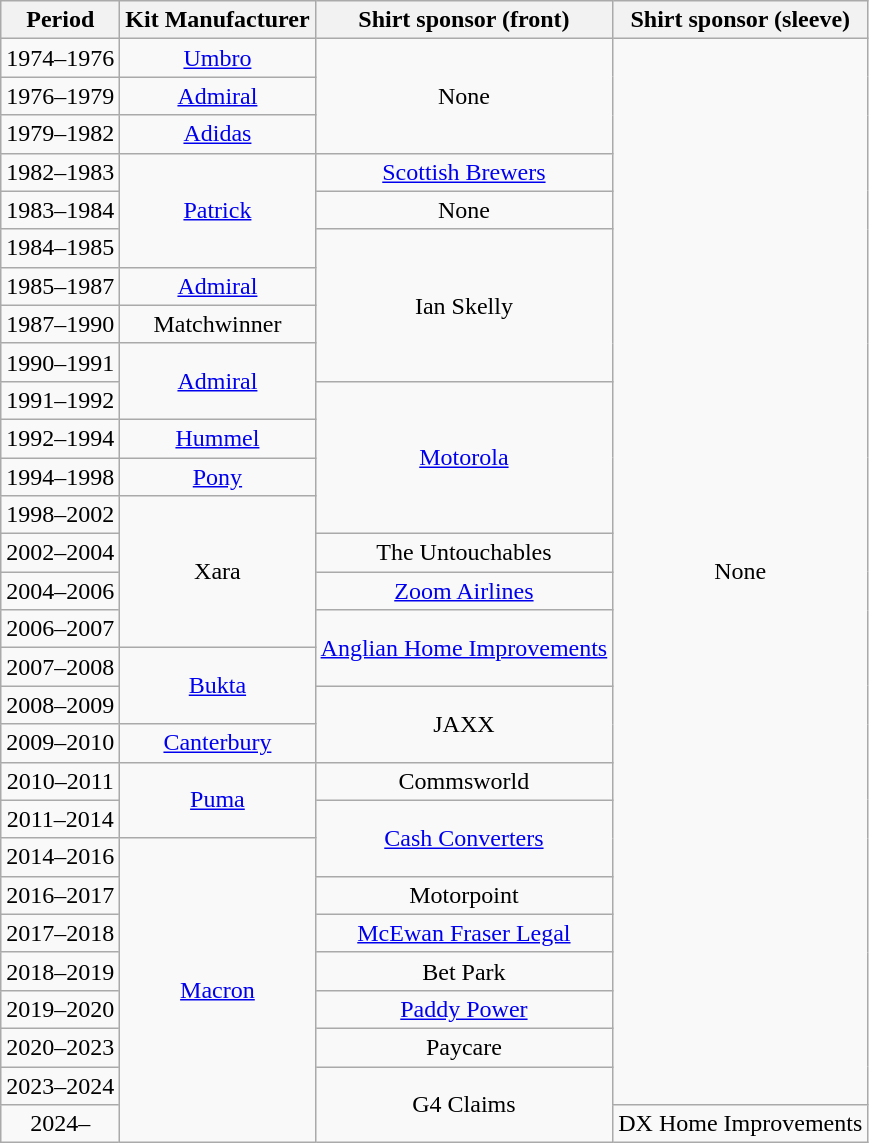<table class="wikitable" style="text-align:center;margin-left:1em">
<tr>
<th>Period</th>
<th>Kit Manufacturer</th>
<th>Shirt sponsor (front)</th>
<th>Shirt sponsor (sleeve)</th>
</tr>
<tr>
<td>1974–1976</td>
<td rowspan=1><a href='#'>Umbro</a></td>
<td rowspan=3>None</td>
<td rowspan=28>None</td>
</tr>
<tr>
<td>1976–1979</td>
<td rowspan=1><a href='#'>Admiral</a></td>
</tr>
<tr>
<td>1979–1982</td>
<td><a href='#'>Adidas</a></td>
</tr>
<tr>
<td>1982–1983</td>
<td rowspan=3><a href='#'>Patrick</a></td>
<td><a href='#'>Scottish Brewers</a></td>
</tr>
<tr>
<td>1983–1984</td>
<td>None</td>
</tr>
<tr>
<td>1984–1985</td>
<td rowspan=4>Ian Skelly</td>
</tr>
<tr>
<td>1985–1987</td>
<td><a href='#'>Admiral</a></td>
</tr>
<tr>
<td>1987–1990</td>
<td rowspan=1>Matchwinner</td>
</tr>
<tr>
<td>1990–1991</td>
<td rowspan=2><a href='#'>Admiral</a></td>
</tr>
<tr>
<td>1991–1992</td>
<td rowspan=4><a href='#'>Motorola</a></td>
</tr>
<tr>
<td>1992–1994</td>
<td><a href='#'>Hummel</a></td>
</tr>
<tr>
<td>1994–1998</td>
<td><a href='#'>Pony</a></td>
</tr>
<tr>
<td>1998–2002</td>
<td rowspan=4>Xara</td>
</tr>
<tr>
<td>2002–2004</td>
<td>The Untouchables</td>
</tr>
<tr>
<td>2004–2006</td>
<td><a href='#'>Zoom Airlines</a></td>
</tr>
<tr>
<td>2006–2007</td>
<td rowspan=2><a href='#'>Anglian Home Improvements</a></td>
</tr>
<tr>
<td>2007–2008</td>
<td rowspan=2><a href='#'>Bukta</a></td>
</tr>
<tr>
<td>2008–2009</td>
<td rowspan=2>JAXX</td>
</tr>
<tr>
<td>2009–2010</td>
<td rowspan=1><a href='#'>Canterbury</a></td>
</tr>
<tr>
<td>2010–2011</td>
<td rowspan=2><a href='#'>Puma</a></td>
<td>Commsworld</td>
</tr>
<tr>
<td>2011–2014</td>
<td rowspan=2><a href='#'>Cash Converters</a></td>
</tr>
<tr>
<td>2014–2016</td>
<td rowspan=8><a href='#'>Macron</a></td>
</tr>
<tr>
<td>2016–2017</td>
<td>Motorpoint</td>
</tr>
<tr>
<td>2017–2018</td>
<td><a href='#'>McEwan Fraser Legal</a></td>
</tr>
<tr>
<td>2018–2019</td>
<td>Bet Park</td>
</tr>
<tr>
<td>2019–2020</td>
<td><a href='#'>Paddy Power</a></td>
</tr>
<tr>
<td>2020–2023</td>
<td>Paycare</td>
</tr>
<tr>
<td>2023–2024</td>
<td rowspan=2>G4 Claims</td>
</tr>
<tr>
<td>2024–</td>
<td>DX Home Improvements</td>
</tr>
</table>
